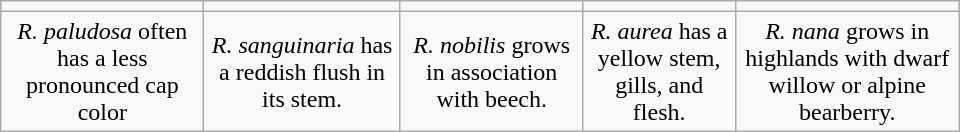<table class="wikitable" style="width:640px; margin: 1em auto; text-align: center;">
<tr>
<td></td>
<td></td>
<td></td>
<td></td>
<td></td>
</tr>
<tr>
<td><em>R. paludosa</em> often has a less pronounced cap color</td>
<td><em>R. sanguinaria</em> has a reddish flush in its stem.</td>
<td><em>R. nobilis</em> grows in association with beech.</td>
<td><em>R. aurea</em> has a yellow stem, gills, and flesh.</td>
<td><em>R. nana</em> grows in highlands with dwarf willow or alpine bearberry.</td>
</tr>
</table>
